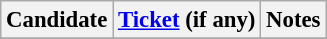<table class="wikitable" style="font-size: 95%">
<tr>
<th>Candidate</th>
<th><a href='#'>Ticket</a> (if any)</th>
<th>Notes</th>
</tr>
<tr>
</tr>
</table>
